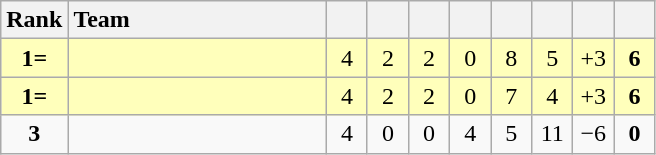<table class="wikitable" style="text-align: center;">
<tr>
<th width=30>Rank</th>
<th width=165 style="text-align:left;">Team</th>
<th width=20></th>
<th width=20></th>
<th width=20></th>
<th width=20></th>
<th width=20></th>
<th width=20></th>
<th width=20></th>
<th width=20></th>
</tr>
<tr style="background:#FFFFBB;">
<td><strong>1=</strong></td>
<td style="text-align:left;"></td>
<td>4</td>
<td>2</td>
<td>2</td>
<td>0</td>
<td>8</td>
<td>5</td>
<td>+3</td>
<td><strong>6</strong></td>
</tr>
<tr style="background:#FFFFBB;">
<td><strong>1=</strong></td>
<td style="text-align:left;"></td>
<td>4</td>
<td>2</td>
<td>2</td>
<td>0</td>
<td>7</td>
<td>4</td>
<td>+3</td>
<td><strong>6</strong></td>
</tr>
<tr>
<td><strong>3</strong></td>
<td style="text-align:left;"></td>
<td>4</td>
<td>0</td>
<td>0</td>
<td>4</td>
<td>5</td>
<td>11</td>
<td>−6</td>
<td><strong>0</strong></td>
</tr>
</table>
